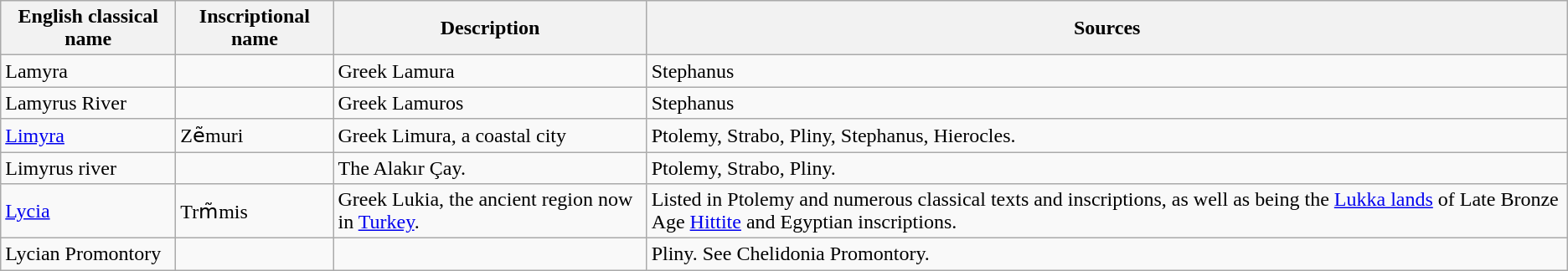<table class="wikitable sortable">
<tr>
<th>English classical name</th>
<th>Inscriptional name</th>
<th>Description</th>
<th>Sources</th>
</tr>
<tr>
<td>Lamyra</td>
<td></td>
<td>Greek Lamura</td>
<td>Stephanus</td>
</tr>
<tr>
<td>Lamyrus River</td>
<td></td>
<td>Greek Lamuros</td>
<td>Stephanus</td>
</tr>
<tr>
<td><a href='#'>Limyra</a></td>
<td>Zẽmuri</td>
<td>Greek Limura, a coastal city</td>
<td>Ptolemy, Strabo, Pliny, Stephanus, Hierocles.</td>
</tr>
<tr>
<td>Limyrus river</td>
<td></td>
<td>The Alakır Çay.</td>
<td>Ptolemy, Strabo, Pliny.</td>
</tr>
<tr>
<td><a href='#'>Lycia</a></td>
<td>Trm̃mis</td>
<td>Greek Lukia, the ancient region now in <a href='#'>Turkey</a>.</td>
<td>Listed in Ptolemy and numerous classical texts and inscriptions, as well as being the <a href='#'>Lukka lands</a> of Late Bronze Age <a href='#'>Hittite</a> and Egyptian inscriptions.</td>
</tr>
<tr>
<td>Lycian Promontory</td>
<td></td>
<td></td>
<td>Pliny. See Chelidonia Promontory.</td>
</tr>
</table>
